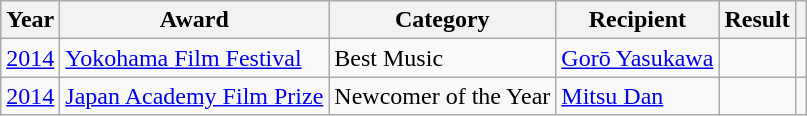<table class="wikitable plainrowheaders sortable">
<tr>
<th scope="col">Year</th>
<th scope="col">Award</th>
<th scope="col">Category</th>
<th scope="col">Recipient</th>
<th scope="col">Result</th>
<th scope="col" class="unsortable"></th>
</tr>
<tr>
<td align="center"><a href='#'>2014</a></td>
<td><a href='#'>Yokohama Film Festival</a></td>
<td>Best Music</td>
<td><a href='#'>Gorō Yasukawa</a></td>
<td></td>
<td align="center"></td>
</tr>
<tr>
<td align="center"><a href='#'>2014</a></td>
<td><a href='#'>Japan Academy Film Prize</a></td>
<td>Newcomer of the Year</td>
<td><a href='#'>Mitsu Dan</a></td>
<td></td>
<td align="center"></td>
</tr>
</table>
